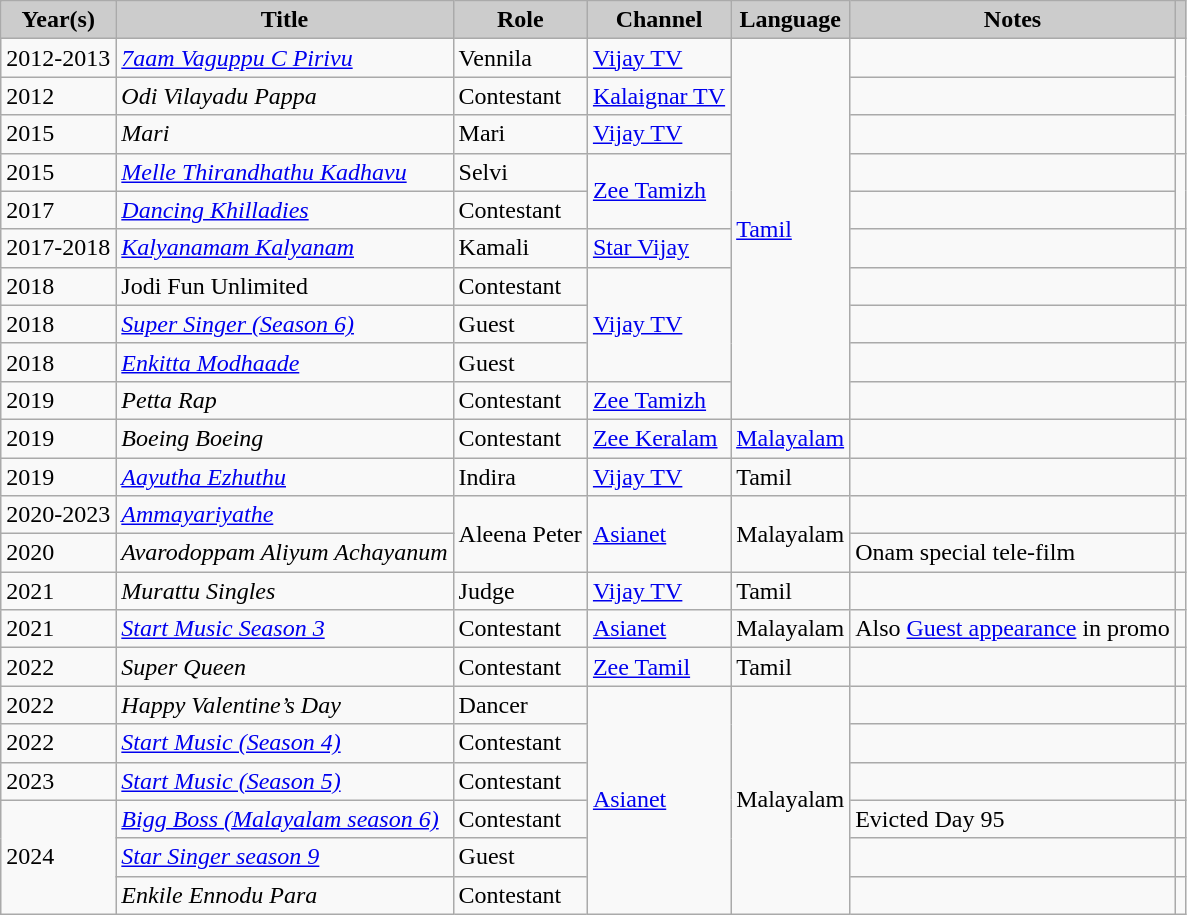<table class="wikitable">
<tr>
<th style="background:#ccc;">Year(s)</th>
<th style="background:#ccc;">Title</th>
<th style="background:#ccc;">Role</th>
<th style="background:#ccc;">Channel</th>
<th style="background:#ccc;">Language</th>
<th style="background:#ccc;">Notes</th>
<th style="background:#ccc;"></th>
</tr>
<tr>
<td>2012-2013</td>
<td><em><a href='#'>7aam Vaguppu C Pirivu</a></em></td>
<td>Vennila</td>
<td><a href='#'>Vijay TV</a></td>
<td rowspan=10><a href='#'>Tamil</a></td>
<td></td>
<td rowspan=3></td>
</tr>
<tr>
<td>2012</td>
<td><em>Odi Vilayadu Pappa</em></td>
<td>Contestant</td>
<td><a href='#'>Kalaignar TV</a></td>
<td></td>
</tr>
<tr>
<td>2015</td>
<td><em>Mari</em></td>
<td>Mari</td>
<td><a href='#'>Vijay TV</a></td>
<td></td>
</tr>
<tr>
<td>2015</td>
<td><em><a href='#'>Melle Thirandhathu Kadhavu</a></em></td>
<td>Selvi</td>
<td rowspan=2><a href='#'>Zee Tamizh</a></td>
<td></td>
<td rowspan=2></td>
</tr>
<tr>
<td>2017</td>
<td><em><a href='#'>Dancing Khilladies</a></em></td>
<td>Contestant</td>
<td></td>
</tr>
<tr>
<td>2017-2018</td>
<td><em><a href='#'>Kalyanamam Kalyanam</a></em></td>
<td>Kamali</td>
<td><a href='#'>Star Vijay</a></td>
<td></td>
<td></td>
</tr>
<tr>
<td>2018</td>
<td>Jodi Fun Unlimited</td>
<td>Contestant</td>
<td rowspan=3><a href='#'>Vijay TV</a></td>
<td></td>
<td></td>
</tr>
<tr>
<td>2018</td>
<td><em><a href='#'>Super Singer (Season 6)</a></em></td>
<td>Guest</td>
<td></td>
<td></td>
</tr>
<tr>
<td>2018</td>
<td><em><a href='#'>Enkitta Modhaade</a></em></td>
<td>Guest</td>
<td></td>
<td></td>
</tr>
<tr>
<td>2019</td>
<td><em>Petta Rap</em></td>
<td>Contestant</td>
<td><a href='#'>Zee Tamizh</a></td>
<td></td>
<td></td>
</tr>
<tr>
<td>2019</td>
<td><em>Boeing Boeing</em></td>
<td>Contestant</td>
<td><a href='#'>Zee Keralam</a></td>
<td><a href='#'>Malayalam</a></td>
<td></td>
<td></td>
</tr>
<tr>
<td>2019</td>
<td><em><a href='#'>Aayutha Ezhuthu</a></em></td>
<td>Indira</td>
<td><a href='#'>Vijay TV</a></td>
<td>Tamil</td>
<td></td>
<td></td>
</tr>
<tr>
<td>2020-2023</td>
<td><em><a href='#'>Ammayariyathe</a></em></td>
<td rowspan=2>Aleena Peter</td>
<td rowspan=2><a href='#'>Asianet</a></td>
<td rowspan=2>Malayalam</td>
<td></td>
<td></td>
</tr>
<tr>
<td>2020</td>
<td><em>Avarodoppam Aliyum Achayanum</em></td>
<td>Onam special tele-film</td>
<td></td>
</tr>
<tr>
<td>2021</td>
<td><em>Murattu Singles</em></td>
<td>Judge</td>
<td><a href='#'>Vijay TV</a></td>
<td>Tamil</td>
<td></td>
<td></td>
</tr>
<tr>
<td>2021</td>
<td><em><a href='#'>Start Music Season 3</a></em></td>
<td>Contestant</td>
<td><a href='#'>Asianet</a></td>
<td>Malayalam</td>
<td>Also <a href='#'>Guest appearance</a> in promo</td>
<td></td>
</tr>
<tr>
<td>2022</td>
<td><em>Super Queen</em></td>
<td>Contestant</td>
<td><a href='#'>Zee Tamil</a></td>
<td>Tamil</td>
<td></td>
<td></td>
</tr>
<tr>
<td>2022</td>
<td><em>Happy Valentine’s Day</em></td>
<td>Dancer</td>
<td rowspan="6"><a href='#'>Asianet</a></td>
<td rowspan="6">Malayalam</td>
<td></td>
<td></td>
</tr>
<tr>
<td>2022</td>
<td><em><a href='#'>Start Music (Season 4)</a></em></td>
<td>Contestant</td>
<td></td>
<td></td>
</tr>
<tr>
<td>2023</td>
<td><em><a href='#'>Start Music (Season 5)</a></em></td>
<td>Contestant</td>
<td></td>
<td></td>
</tr>
<tr>
<td rowspan="3">2024</td>
<td><em><a href='#'>Bigg Boss (Malayalam season 6)</a></em></td>
<td>Contestant</td>
<td>Evicted Day 95</td>
<td></td>
</tr>
<tr>
<td><em><a href='#'>Star Singer season 9</a></em></td>
<td>Guest</td>
<td></td>
<td></td>
</tr>
<tr>
<td><em>Enkile Ennodu Para</em></td>
<td>Contestant</td>
<td></td>
<td></td>
</tr>
</table>
